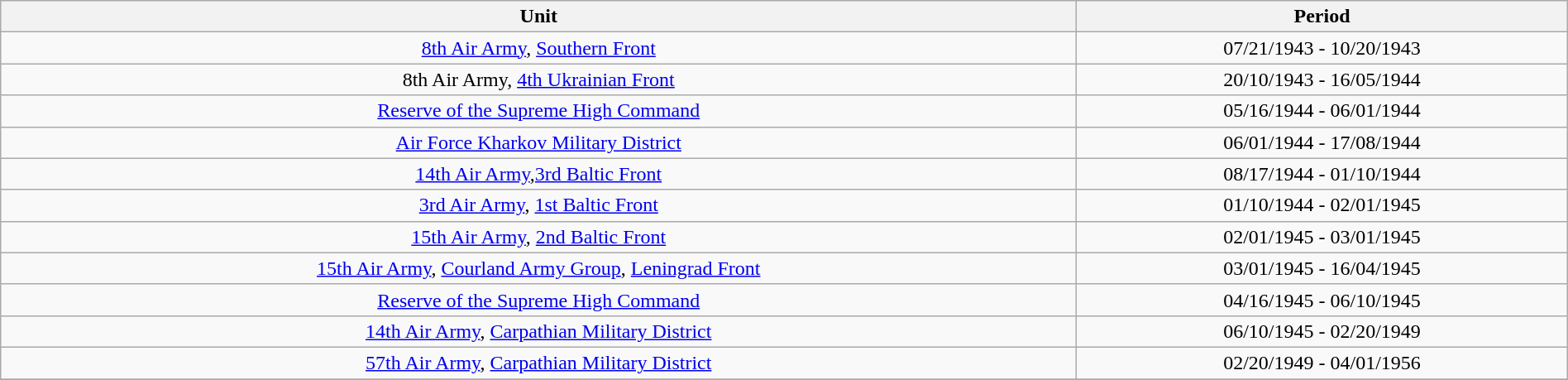<table class = "wikitable" style = "text-align: center; width: 100%">
<tr>
<th>Unit</th>
<th>Period</th>
</tr>
<tr>
<td><a href='#'>8th Air Army</a>,  <a href='#'>Southern Front</a></td>
<td>07/21/1943 - 10/20/1943</td>
</tr>
<tr>
<td>8th Air Army, <a href='#'>4th Ukrainian Front</a></td>
<td>20/10/1943 - 16/05/1944</td>
</tr>
<tr>
<td><a href='#'>Reserve of the Supreme High Command</a></td>
<td>05/16/1944 - 06/01/1944</td>
</tr>
<tr>
<td><a href='#'>Air Force Kharkov Military District</a></td>
<td>06/01/1944 - 17/08/1944</td>
</tr>
<tr>
<td><a href='#'>14th Air Army</a>,<a href='#'>3rd Baltic Front</a></td>
<td>08/17/1944 - 01/10/1944</td>
</tr>
<tr>
<td><a href='#'>3rd Air Army</a>, <a href='#'>1st Baltic Front</a></td>
<td>01/10/1944 - 02/01/1945</td>
</tr>
<tr>
<td><a href='#'>15th Air Army</a>, <a href='#'>2nd Baltic Front</a></td>
<td>02/01/1945 - 03/01/1945</td>
</tr>
<tr>
<td><a href='#'>15th Air Army</a>, <a href='#'>Courland Army Group</a>, <a href='#'>Leningrad Front</a></td>
<td>03/01/1945 - 16/04/1945</td>
</tr>
<tr>
<td><a href='#'>Reserve of the Supreme High Command</a></td>
<td>04/16/1945 - 06/10/1945</td>
</tr>
<tr>
<td><a href='#'>14th Air Army</a>, <a href='#'>Carpathian Military District</a></td>
<td>06/10/1945 - 02/20/1949</td>
</tr>
<tr>
<td><a href='#'>57th Air Army</a>, <a href='#'>Carpathian Military District</a></td>
<td>02/20/1949 - 04/01/1956</td>
</tr>
<tr>
</tr>
</table>
